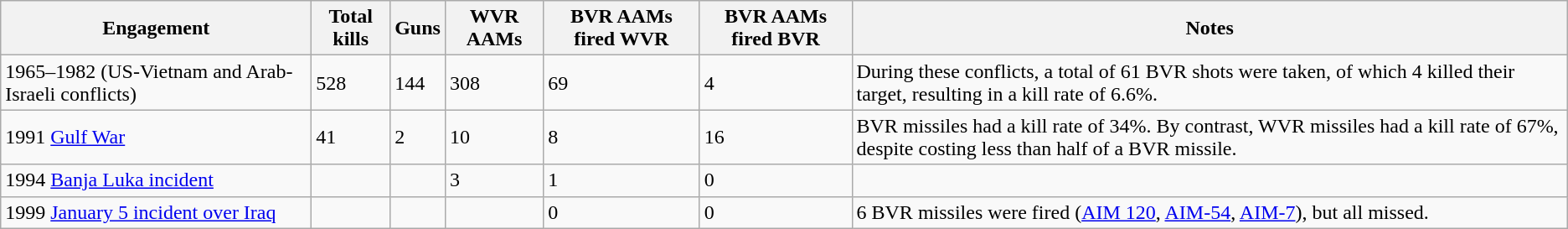<table class="wikitable">
<tr>
<th>Engagement</th>
<th>Total kills</th>
<th>Guns</th>
<th>WVR AAMs</th>
<th>BVR AAMs fired WVR</th>
<th>BVR AAMs fired BVR</th>
<th>Notes</th>
</tr>
<tr>
<td>1965–1982 (US-Vietnam and Arab-Israeli conflicts)</td>
<td>528</td>
<td>144</td>
<td>308</td>
<td>69</td>
<td>4</td>
<td>During these conflicts, a total of 61 BVR shots were taken, of which 4 killed their target, resulting in a kill rate of 6.6%.</td>
</tr>
<tr>
<td>1991 <a href='#'>Gulf War</a></td>
<td>41</td>
<td>2</td>
<td>10</td>
<td>8</td>
<td>16</td>
<td>BVR missiles had a kill rate of 34%. By contrast, WVR missiles had a kill rate of 67%, despite costing less than half of a BVR missile.</td>
</tr>
<tr>
<td>1994 <a href='#'>Banja Luka incident</a></td>
<td></td>
<td></td>
<td>3</td>
<td>1</td>
<td>0</td>
<td></td>
</tr>
<tr>
<td>1999 <a href='#'>January 5 incident over Iraq</a></td>
<td></td>
<td></td>
<td></td>
<td>0</td>
<td>0</td>
<td>6 BVR missiles were fired (<a href='#'>AIM 120</a>, <a href='#'>AIM-54</a>, <a href='#'>AIM-7</a>), but all missed.</td>
</tr>
</table>
